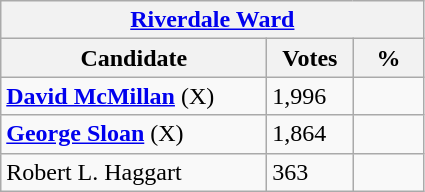<table class="wikitable">
<tr>
<th colspan="3"><a href='#'>Riverdale Ward</a></th>
</tr>
<tr>
<th style="width: 170px">Candidate</th>
<th style="width: 50px">Votes</th>
<th style="width: 40px">%</th>
</tr>
<tr>
<td><strong><a href='#'>David McMillan</a></strong> (X)</td>
<td>1,996</td>
<td></td>
</tr>
<tr>
<td><strong><a href='#'>George Sloan</a></strong> (X)</td>
<td>1,864</td>
<td></td>
</tr>
<tr>
<td>Robert L. Haggart</td>
<td>363</td>
<td></td>
</tr>
</table>
